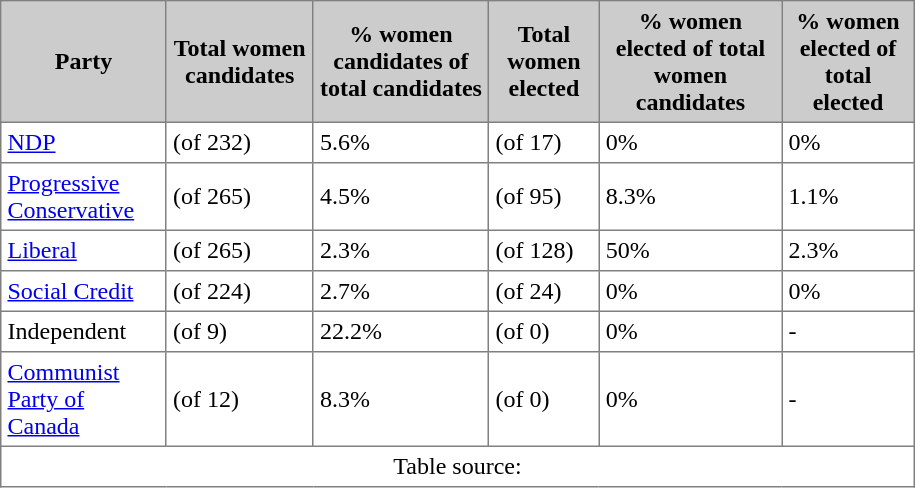<table border="1" cellpadding="4" width="610" cellspacing="0" style="border-collapse: collapse" class="sortable">
<tr bgcolor="CCCCCC">
<th>Party</th>
<th>Total women candidates</th>
<th>% women candidates of total candidates</th>
<th>Total women elected</th>
<th>% women elected of total women candidates</th>
<th>% women elected of total elected</th>
</tr>
<tr>
<td><a href='#'>NDP</a></td>
<td> (of 232)</td>
<td>5.6%</td>
<td> (of 17)</td>
<td>0%</td>
<td>0%</td>
</tr>
<tr>
<td><a href='#'>Progressive Conservative</a></td>
<td> (of 265)</td>
<td>4.5%</td>
<td> (of 95)</td>
<td>8.3%</td>
<td>1.1%</td>
</tr>
<tr>
<td><a href='#'>Liberal</a></td>
<td> (of 265)</td>
<td>2.3%</td>
<td> (of 128)</td>
<td>50%</td>
<td>2.3%</td>
</tr>
<tr>
<td><a href='#'>Social Credit</a></td>
<td> (of 224)</td>
<td>2.7%</td>
<td> (of 24)</td>
<td>0%</td>
<td>0%</td>
</tr>
<tr>
<td>Independent</td>
<td> (of 9)</td>
<td>22.2%</td>
<td> (of 0)</td>
<td>0%</td>
<td>-</td>
</tr>
<tr>
<td><a href='#'>Communist Party of Canada</a></td>
<td> (of 12)</td>
<td>8.3%</td>
<td> (of 0)</td>
<td>0%</td>
<td>-</td>
</tr>
<tr class="sortbottom">
<td colspan="6" align="center">Table source:</td>
</tr>
</table>
